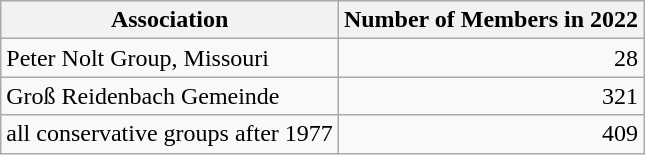<table class="wikitable">
<tr>
<th>Association</th>
<th>Number of Members in 2022</th>
</tr>
<tr>
<td>Peter Nolt Group, Missouri</td>
<td align="right">28</td>
</tr>
<tr>
<td>Groß Reidenbach Gemeinde</td>
<td align="right">321</td>
</tr>
<tr>
<td>all conservative groups after 1977</td>
<td align="right">409</td>
</tr>
</table>
